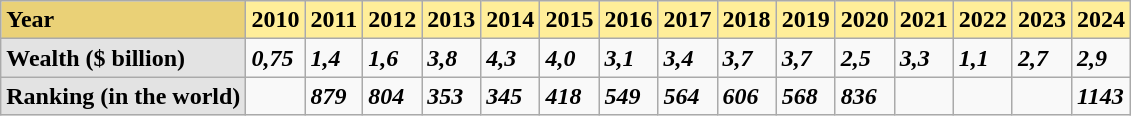<table class="wikitable">
<tr>
<td bgcolor="#ead177"><strong>Year</strong></td>
<td bgcolor="#ffee99"><strong>2010</strong></td>
<td bgcolor="#ffee99"><strong>2011</strong></td>
<td bgcolor="#ffee99"><strong>2012</strong></td>
<td bgcolor="#ffee99"><strong>2013</strong></td>
<td bgcolor="#ffee99"><strong>2014</strong></td>
<td bgcolor="#ffee99"><strong>2015</strong></td>
<td bgcolor="#ffee99"><strong>2016</strong></td>
<td bgcolor="#ffee99"><strong>2017</strong></td>
<td bgcolor="#ffee99"><strong>2018</strong></td>
<td bgcolor="#ffee99"><strong>2019</strong></td>
<td bgcolor="#ffee99"><strong>2020</strong></td>
<td bgcolor="#ffee99"><strong>2021</strong></td>
<td bgcolor="#ffee99"><strong>2022</strong></td>
<td bgcolor="#ffee99"><strong>2023</strong></td>
<td bgcolor="#ffee99"><strong>2024</strong></td>
</tr>
<tr>
<td bgcolor="#e3e3e3"><strong>Wealth ($ billion)</strong></td>
<td><strong><em>0,75</em></strong></td>
<td><strong><em>1,4</em></strong></td>
<td><strong><em>1,6</em></strong></td>
<td><strong><em>3,8</em></strong></td>
<td><strong><em>4,3</em></strong></td>
<td><strong><em>4,0</em></strong></td>
<td><strong><em>3,1</em></strong></td>
<td><strong><em>3,4</em></strong></td>
<td><strong><em>3,7</em></strong></td>
<td><strong><em>3,7</em></strong></td>
<td><strong><em>2,5</em></strong></td>
<td><strong><em>3,3</em></strong></td>
<td><strong><em>1,1</em></strong></td>
<td><strong><em>2,7</em></strong></td>
<td><strong><em>2,9</em></strong></td>
</tr>
<tr>
<td bgcolor="#e3e3e3"><strong>Ranking (in the world)</strong></td>
<td></td>
<td><strong><em>879</em></strong></td>
<td><strong><em>804</em></strong></td>
<td><strong><em>353</em></strong></td>
<td><strong><em>345</em></strong></td>
<td><strong><em>418</em></strong></td>
<td><strong><em>549</em></strong></td>
<td><strong><em>564</em></strong></td>
<td><strong><em>606</em></strong></td>
<td><strong><em>568</em></strong></td>
<td><strong><em>836</em></strong></td>
<td></td>
<td></td>
<td></td>
<td><strong><em>1143</em></strong></td>
</tr>
</table>
